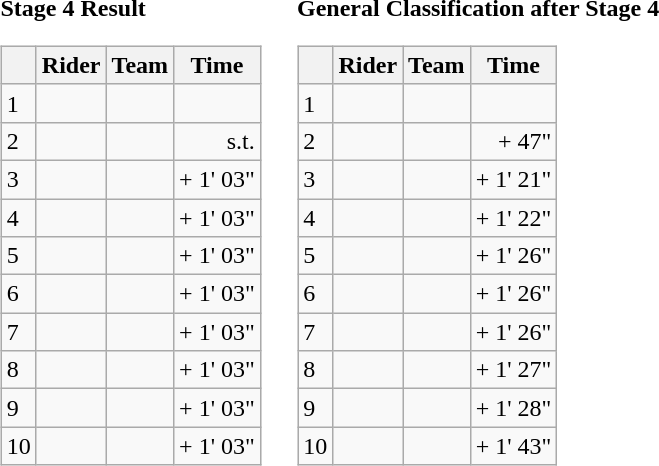<table>
<tr>
<td><strong>Stage 4 Result</strong><br><table class="wikitable">
<tr>
<th></th>
<th>Rider</th>
<th>Team</th>
<th>Time</th>
</tr>
<tr>
<td>1</td>
<td></td>
<td></td>
<td align="right"></td>
</tr>
<tr>
<td>2</td>
<td> </td>
<td></td>
<td align="right">s.t.</td>
</tr>
<tr>
<td>3</td>
<td></td>
<td></td>
<td align="right">+ 1' 03"</td>
</tr>
<tr>
<td>4</td>
<td></td>
<td></td>
<td align="right">+ 1' 03"</td>
</tr>
<tr>
<td>5</td>
<td></td>
<td></td>
<td align="right">+ 1' 03"</td>
</tr>
<tr>
<td>6</td>
<td></td>
<td></td>
<td align="right">+ 1' 03"</td>
</tr>
<tr>
<td>7</td>
<td></td>
<td></td>
<td align="right">+ 1' 03"</td>
</tr>
<tr>
<td>8</td>
<td></td>
<td></td>
<td align="right">+ 1' 03"</td>
</tr>
<tr>
<td>9</td>
<td></td>
<td></td>
<td align="right">+ 1' 03"</td>
</tr>
<tr>
<td>10</td>
<td></td>
<td></td>
<td align="right">+ 1' 03"</td>
</tr>
</table>
</td>
<td></td>
<td><strong>General Classification after Stage 4</strong><br><table class="wikitable">
<tr>
<th></th>
<th>Rider</th>
<th>Team</th>
<th>Time</th>
</tr>
<tr>
<td>1</td>
<td> </td>
<td></td>
<td align="right"></td>
</tr>
<tr>
<td>2</td>
<td></td>
<td></td>
<td align="right">+ 47"</td>
</tr>
<tr>
<td>3</td>
<td></td>
<td></td>
<td align="right">+ 1' 21"</td>
</tr>
<tr>
<td>4</td>
<td></td>
<td></td>
<td align="right">+ 1' 22"</td>
</tr>
<tr>
<td>5</td>
<td> </td>
<td></td>
<td align="right">+ 1' 26"</td>
</tr>
<tr>
<td>6</td>
<td></td>
<td></td>
<td align="right">+ 1' 26"</td>
</tr>
<tr>
<td>7</td>
<td></td>
<td></td>
<td align="right">+ 1' 26"</td>
</tr>
<tr>
<td>8</td>
<td></td>
<td></td>
<td align="right">+ 1' 27"</td>
</tr>
<tr>
<td>9</td>
<td></td>
<td></td>
<td align="right">+ 1' 28"</td>
</tr>
<tr>
<td>10</td>
<td></td>
<td></td>
<td align="right">+ 1' 43"</td>
</tr>
</table>
</td>
</tr>
</table>
